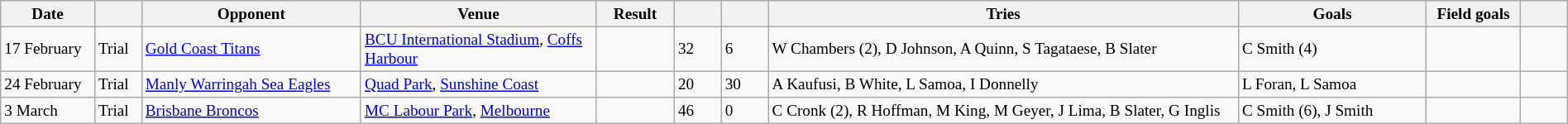<table class="wikitable"  style="font-size:80%; width:100%;">
<tr>
<th width="6%">Date</th>
<th width="3%"></th>
<th width="14%">Opponent</th>
<th width="15%">Venue</th>
<th width="5%">Result</th>
<th width="3%"></th>
<th width="3%"></th>
<th width="30%">Tries</th>
<th width="12%">Goals</th>
<th width="6%">Field goals</th>
<th width="3%"></th>
</tr>
<tr>
<td>17 February</td>
<td>Trial</td>
<td> <a href='#'>Gold Coast Titans</a></td>
<td><a href='#'>BCU International Stadium</a>, <a href='#'>Coffs Harbour</a></td>
<td></td>
<td>32</td>
<td>6</td>
<td>W Chambers (2), D Johnson, A Quinn, S Tagataese, B Slater</td>
<td>C Smith (4)</td>
<td></td>
<td></td>
</tr>
<tr>
<td>24 February</td>
<td>Trial</td>
<td> <a href='#'>Manly Warringah Sea Eagles</a></td>
<td><a href='#'>Quad Park</a>, <a href='#'>Sunshine Coast</a></td>
<td></td>
<td>20</td>
<td>30</td>
<td>A Kaufusi, B White, L Samoa, I Donnelly</td>
<td>L Foran, L Samoa</td>
<td></td>
<td></td>
</tr>
<tr>
<td>3 March</td>
<td>Trial</td>
<td> <a href='#'>Brisbane Broncos</a></td>
<td><a href='#'>MC Labour Park</a>, <a href='#'>Melbourne</a></td>
<td></td>
<td>46</td>
<td>0</td>
<td>C Cronk (2), R Hoffman, M King, M Geyer, J Lima, B Slater, G Inglis</td>
<td>C Smith (6), J Smith</td>
<td></td>
<td></td>
</tr>
</table>
